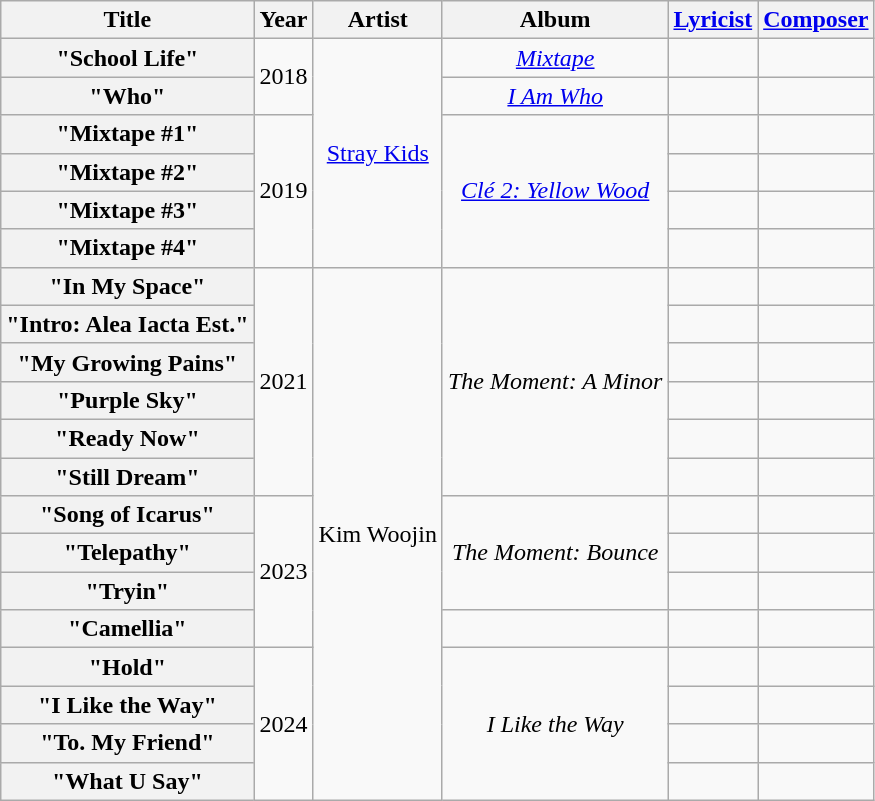<table class="wikitable plainrowheaders sortable" style="text-align:center">
<tr>
<th scope="col">Title</th>
<th scope="col">Year</th>
<th scope="col">Artist</th>
<th scope="col">Album</th>
<th scope="col"><a href='#'>Lyricist</a></th>
<th scope="col"><a href='#'>Composer</a></th>
</tr>
<tr>
<th scope="row">"School Life"</th>
<td rowspan="2">2018</td>
<td rowspan="6"><a href='#'>Stray Kids</a></td>
<td><em><a href='#'>Mixtape</a></em></td>
<td></td>
<td></td>
</tr>
<tr>
<th scope="row">"Who"</th>
<td><em><a href='#'>I Am Who</a></em></td>
<td></td>
<td></td>
</tr>
<tr>
<th scope="row">"Mixtape #1"</th>
<td rowspan="4">2019</td>
<td rowspan="4"><em><a href='#'>Clé 2: Yellow Wood</a></em></td>
<td></td>
<td></td>
</tr>
<tr>
<th scope="row">"Mixtape #2"</th>
<td></td>
<td></td>
</tr>
<tr>
<th scope="row">"Mixtape #3"</th>
<td></td>
<td></td>
</tr>
<tr>
<th scope="row">"Mixtape #4"</th>
<td></td>
<td></td>
</tr>
<tr>
<th scope="row">"In My Space"</th>
<td rowspan="6">2021</td>
<td rowspan="14">Kim Woojin</td>
<td rowspan="6"><em>The Moment: A Minor</em></td>
<td></td>
<td></td>
</tr>
<tr>
<th scope="row">"Intro: Alea Iacta Est."</th>
<td></td>
<td></td>
</tr>
<tr>
<th scope="row">"My Growing Pains"</th>
<td></td>
<td></td>
</tr>
<tr>
<th scope="row">"Purple Sky"</th>
<td></td>
<td></td>
</tr>
<tr>
<th scope="row">"Ready Now"</th>
<td></td>
<td></td>
</tr>
<tr>
<th scope="row">"Still Dream"</th>
<td></td>
<td></td>
</tr>
<tr>
<th scope="row">"Song of Icarus"</th>
<td rowspan="4">2023</td>
<td rowspan="3"><em>The Moment: Bounce</em></td>
<td></td>
<td></td>
</tr>
<tr>
<th scope="row">"Telepathy"</th>
<td></td>
<td></td>
</tr>
<tr>
<th scope="row">"Tryin"</th>
<td></td>
<td></td>
</tr>
<tr>
<th scope="row">"Camellia"</th>
<td></td>
<td></td>
<td></td>
</tr>
<tr>
<th scope="row">"Hold"</th>
<td rowspan="4">2024</td>
<td rowspan="4"><em>I Like the Way</em></td>
<td></td>
<td></td>
</tr>
<tr>
<th scope="row">"I Like the Way"</th>
<td></td>
<td></td>
</tr>
<tr>
<th scope="row">"To. My Friend"</th>
<td></td>
<td></td>
</tr>
<tr>
<th scope="row">"What U Say"</th>
<td></td>
<td></td>
</tr>
</table>
